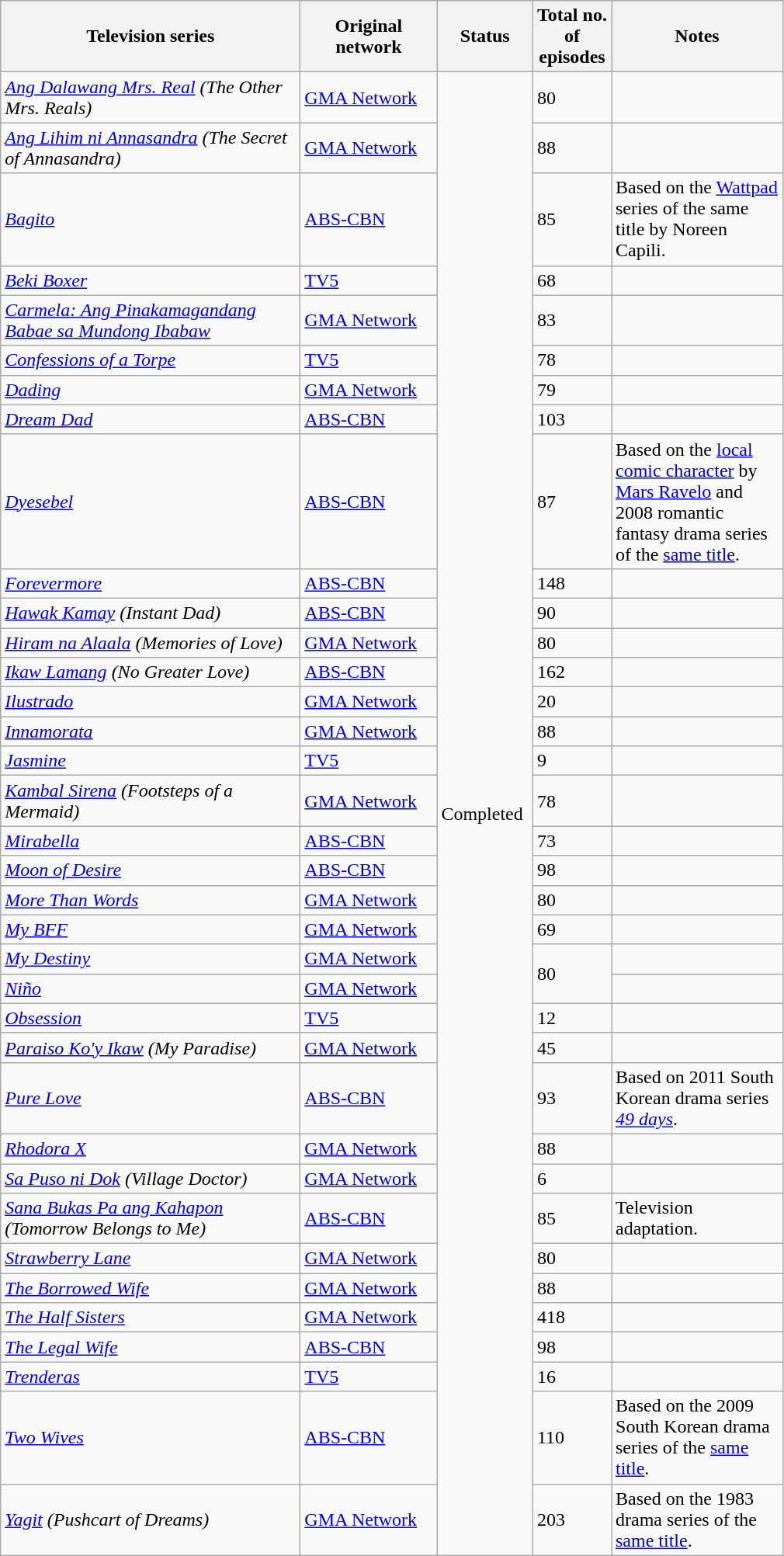<table class="wikitable sortable">
<tr>
<th style="width:250px;">Television series</th>
<th style="width:110px;">Original network</th>
<th style="width:75px;">Status</th>
<th style="width:60px;">Total no. of episodes</th>
<th style="width:140px;">Notes</th>
</tr>
<tr>
<td><a href='#'><em>Ang Dalawang Mrs. Real</em></a> <em>(The Other Mrs. Reals)</em></td>
<td><a href='#'>GMA Network</a></td>
<td rowspan="36">Completed</td>
<td>80</td>
<td></td>
</tr>
<tr>
<td><a href='#'><em>Ang Lihim ni Annasandra</em></a> <em>(The Secret of Annasandra)</em></td>
<td><a href='#'>GMA Network</a></td>
<td>88</td>
<td></td>
</tr>
<tr>
<td><em><a href='#'>Bagito</a></em></td>
<td><a href='#'>ABS-CBN</a></td>
<td>85</td>
<td>Based on the <a href='#'>Wattpad</a> series of the same title by Noreen Capili.</td>
</tr>
<tr>
<td><a href='#'><em>Beki Boxer</em></a></td>
<td><a href='#'>TV5</a></td>
<td>68</td>
<td></td>
</tr>
<tr>
<td><a href='#'><em>Carmela: Ang Pinakamagandang Babae sa Mundong Ibabaw</em></a></td>
<td><a href='#'>GMA Network</a></td>
<td>83</td>
<td></td>
</tr>
<tr>
<td><a href='#'><em>Confessions of a Torpe</em></a></td>
<td><a href='#'>TV5</a></td>
<td>78</td>
<td></td>
</tr>
<tr>
<td><a href='#'><em>Dading</em></a></td>
<td><a href='#'>GMA Network</a></td>
<td>79</td>
<td></td>
</tr>
<tr>
<td><a href='#'><em>Dream Dad</em></a></td>
<td><a href='#'>ABS-CBN</a></td>
<td>103</td>
<td></td>
</tr>
<tr>
<td><a href='#'><em>Dyesebel</em></a></td>
<td><a href='#'>ABS-CBN</a></td>
<td>87</td>
<td>Based on the <a href='#'>local comic character</a> by <a href='#'>Mars Ravelo</a> and 2008 romantic fantasy drama series of the <a href='#'>same title</a>.</td>
</tr>
<tr>
<td><a href='#'><em>Forevermore</em></a></td>
<td><a href='#'>ABS-CBN</a></td>
<td>148</td>
<td></td>
</tr>
<tr>
<td><a href='#'><em>Hawak Kamay</em></a> <em>(Instant Dad)</em></td>
<td><a href='#'>ABS-CBN</a></td>
<td>90</td>
<td></td>
</tr>
<tr>
<td><a href='#'><em>Hiram na Alaala</em></a> <em>(Memories of Love)</em></td>
<td><a href='#'>GMA Network</a></td>
<td>80</td>
<td></td>
</tr>
<tr>
<td><a href='#'><em>Ikaw Lamang</em></a> <em>(No Greater Love)</em></td>
<td><a href='#'>ABS-CBN</a></td>
<td>162</td>
<td></td>
</tr>
<tr>
<td><a href='#'><em>Ilustrado</em></a></td>
<td><a href='#'>GMA Network</a></td>
<td>20</td>
<td></td>
</tr>
<tr>
<td><a href='#'><em>Innamorata</em></a></td>
<td><a href='#'>GMA Network</a></td>
<td>88</td>
<td></td>
</tr>
<tr>
<td><a href='#'><em>Jasmine</em></a></td>
<td><a href='#'>TV5</a></td>
<td>9</td>
<td></td>
</tr>
<tr>
<td><a href='#'><em>Kambal Sirena</em></a> <em>(Footsteps of a Mermaid)</em></td>
<td><a href='#'>GMA Network</a></td>
<td>78</td>
<td></td>
</tr>
<tr>
<td><a href='#'><em>Mirabella</em></a></td>
<td><a href='#'>ABS-CBN</a></td>
<td>73</td>
<td></td>
</tr>
<tr>
<td><a href='#'><em>Moon of Desire</em></a></td>
<td><a href='#'>ABS-CBN</a></td>
<td>98</td>
<td></td>
</tr>
<tr>
<td><a href='#'><em>More Than Words</em></a></td>
<td><a href='#'>GMA Network</a></td>
<td>80</td>
<td></td>
</tr>
<tr>
<td><a href='#'><em>My BFF</em></a></td>
<td><a href='#'>GMA Network</a></td>
<td>69</td>
<td></td>
</tr>
<tr>
<td><a href='#'><em>My Destiny</em></a></td>
<td><a href='#'>GMA Network</a></td>
<td rowspan="2">80</td>
<td></td>
</tr>
<tr>
<td><a href='#'><em>Niño</em></a></td>
<td><a href='#'>GMA Network</a></td>
<td></td>
</tr>
<tr>
<td><a href='#'><em>Obsession</em></a></td>
<td><a href='#'>TV5</a></td>
<td>12</td>
<td></td>
</tr>
<tr>
<td><a href='#'><em>Paraiso Ko'y Ikaw</em></a> <em>(My Paradise)</em></td>
<td><a href='#'>GMA Network</a></td>
<td>45</td>
<td></td>
</tr>
<tr>
<td><a href='#'><em>Pure Love</em></a></td>
<td><a href='#'>ABS-CBN</a></td>
<td>93</td>
<td>Based on 2011 South Korean drama series <a href='#'><em>49 days</em></a>.</td>
</tr>
<tr>
<td><a href='#'><em>Rhodora X</em></a></td>
<td><a href='#'>GMA Network</a></td>
<td>88</td>
<td></td>
</tr>
<tr>
<td><a href='#'><em>Sa Puso ni Dok</em></a> <em>(Village Doctor)</em></td>
<td><a href='#'>GMA Network</a></td>
<td>6</td>
<td></td>
</tr>
<tr>
<td><a href='#'><em>Sana Bukas Pa ang Kahapon</em></a> <em>(Tomorrow Belongs to Me)</em></td>
<td><a href='#'>ABS-CBN</a></td>
<td>85</td>
<td>Television adaptation.</td>
</tr>
<tr>
<td><a href='#'><em>Strawberry Lane</em></a></td>
<td><a href='#'>GMA Network</a></td>
<td>80</td>
<td></td>
</tr>
<tr>
<td><a href='#'><em>The Borrowed Wife</em></a></td>
<td><a href='#'>GMA Network</a></td>
<td>88</td>
<td></td>
</tr>
<tr>
<td><a href='#'><em>The Half Sisters</em></a></td>
<td><a href='#'>GMA Network</a></td>
<td>418</td>
<td></td>
</tr>
<tr>
<td><a href='#'><em>The Legal Wife</em></a></td>
<td><a href='#'>ABS-CBN</a></td>
<td>98</td>
<td></td>
</tr>
<tr>
<td><em><a href='#'>Trenderas</a></em></td>
<td><a href='#'>TV5</a></td>
<td>16</td>
<td></td>
</tr>
<tr>
<td><a href='#'><em>Two Wives</em></a></td>
<td><a href='#'>ABS-CBN</a></td>
<td>110</td>
<td>Based on the 2009 South Korean drama series of the <a href='#'>same title</a>.</td>
</tr>
<tr>
<td><a href='#'><em>Yagit</em></a> <em>(Pushcart of Dreams)</em></td>
<td><a href='#'>GMA Network</a></td>
<td>203</td>
<td>Based on the 1983 drama series of the <a href='#'>same title</a>.</td>
</tr>
</table>
